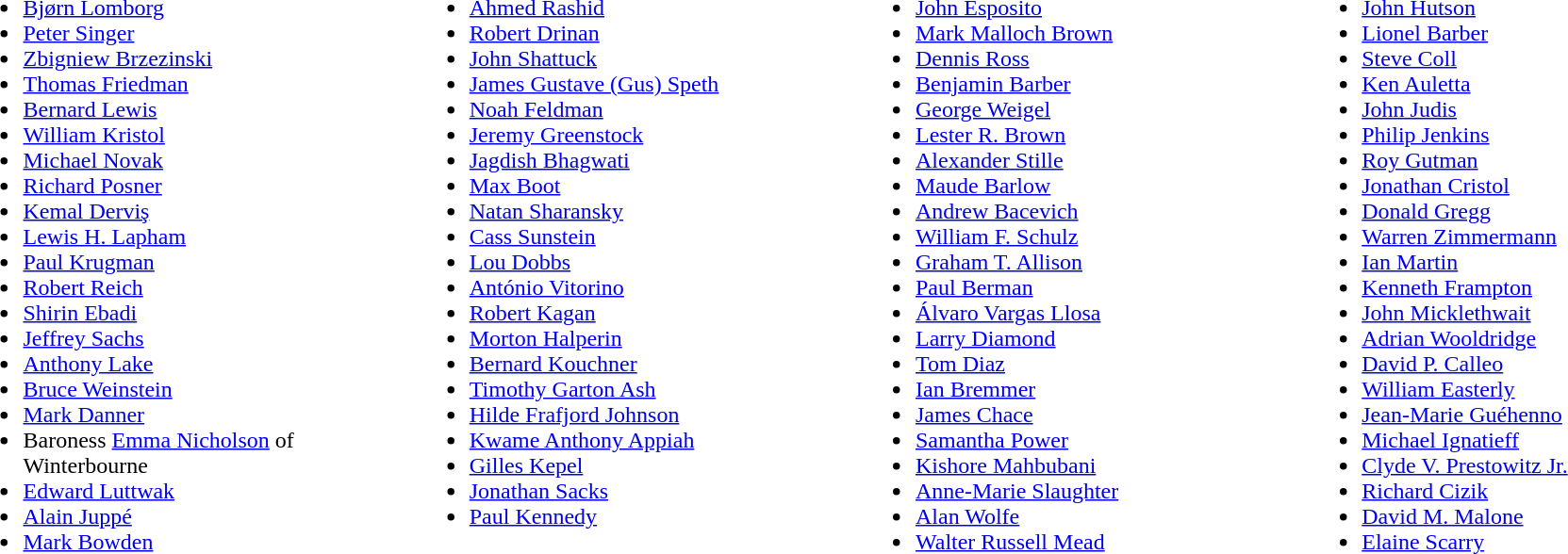<table width="100%">
<tr valign=top>
<td width="25%"><br><ul><li><a href='#'>Bjørn Lomborg</a></li><li><a href='#'>Peter Singer</a></li><li><a href='#'>Zbigniew Brzezinski</a></li><li><a href='#'>Thomas Friedman</a></li><li><a href='#'>Bernard Lewis</a></li><li><a href='#'>William Kristol</a></li><li><a href='#'>Michael Novak</a></li><li><a href='#'>Richard Posner</a></li><li><a href='#'>Kemal Derviş</a></li><li><a href='#'>Lewis H. Lapham</a></li><li><a href='#'>Paul Krugman</a></li><li><a href='#'>Robert Reich</a></li><li><a href='#'>Shirin Ebadi</a></li><li><a href='#'>Jeffrey Sachs</a></li><li><a href='#'>Anthony Lake</a></li><li><a href='#'>Bruce Weinstein</a></li><li><a href='#'>Mark Danner</a></li><li>Baroness <a href='#'>Emma Nicholson</a> of Winterbourne</li><li><a href='#'>Edward Luttwak</a></li><li><a href='#'>Alain Juppé</a></li><li><a href='#'>Mark Bowden</a></li></ul></td>
<td width="25%"><br><ul><li><a href='#'>Ahmed Rashid</a></li><li><a href='#'>Robert Drinan</a></li><li><a href='#'>John Shattuck</a></li><li><a href='#'>James Gustave (Gus) Speth</a></li><li><a href='#'>Noah Feldman</a></li><li><a href='#'>Jeremy Greenstock</a></li><li><a href='#'>Jagdish Bhagwati</a></li><li><a href='#'>Max Boot</a></li><li><a href='#'>Natan Sharansky</a></li><li><a href='#'>Cass Sunstein</a></li><li><a href='#'>Lou Dobbs</a></li><li><a href='#'>António Vitorino</a></li><li><a href='#'>Robert Kagan</a></li><li><a href='#'>Morton Halperin</a></li><li><a href='#'>Bernard Kouchner</a></li><li><a href='#'>Timothy Garton Ash</a></li><li><a href='#'>Hilde Frafjord Johnson</a></li><li><a href='#'>Kwame Anthony Appiah</a></li><li><a href='#'>Gilles Kepel</a></li><li><a href='#'>Jonathan Sacks</a></li><li><a href='#'>Paul Kennedy</a></li></ul></td>
<td width="25%"><br><ul><li><a href='#'>John Esposito</a></li><li><a href='#'>Mark Malloch Brown</a></li><li><a href='#'>Dennis Ross</a></li><li><a href='#'>Benjamin Barber</a></li><li><a href='#'>George Weigel</a></li><li><a href='#'>Lester R. Brown</a></li><li><a href='#'>Alexander Stille</a></li><li><a href='#'>Maude Barlow</a></li><li><a href='#'>Andrew Bacevich</a></li><li><a href='#'>William F. Schulz</a></li><li><a href='#'>Graham T. Allison</a></li><li><a href='#'>Paul Berman</a></li><li><a href='#'>Álvaro Vargas Llosa</a></li><li><a href='#'>Larry Diamond</a></li><li><a href='#'>Tom Diaz</a></li><li><a href='#'>Ian Bremmer</a></li><li><a href='#'>James Chace</a></li><li><a href='#'>Samantha Power</a></li><li><a href='#'>Kishore Mahbubani</a></li><li><a href='#'>Anne-Marie Slaughter</a></li><li><a href='#'>Alan Wolfe</a></li><li><a href='#'>Walter Russell Mead</a></li></ul></td>
<td width="25%"><br><ul><li><a href='#'>John Hutson</a></li><li><a href='#'>Lionel Barber</a></li><li><a href='#'>Steve Coll</a></li><li><a href='#'>Ken Auletta</a></li><li><a href='#'>John Judis</a></li><li><a href='#'>Philip Jenkins</a></li><li><a href='#'>Roy Gutman</a></li><li><a href='#'>Jonathan Cristol</a></li><li><a href='#'>Donald Gregg</a></li><li><a href='#'>Warren Zimmermann</a></li><li><a href='#'>Ian Martin</a></li><li><a href='#'>Kenneth Frampton</a></li><li><a href='#'>John Micklethwait</a></li><li><a href='#'>Adrian Wooldridge</a></li><li><a href='#'>David P. Calleo</a></li><li><a href='#'>William Easterly</a></li><li><a href='#'>Jean-Marie Guéhenno</a></li><li><a href='#'>Michael Ignatieff</a></li><li><a href='#'>Clyde V. Prestowitz Jr.</a></li><li><a href='#'>Richard Cizik</a></li><li><a href='#'>David M. Malone</a></li><li><a href='#'>Elaine Scarry</a></li></ul></td>
</tr>
</table>
